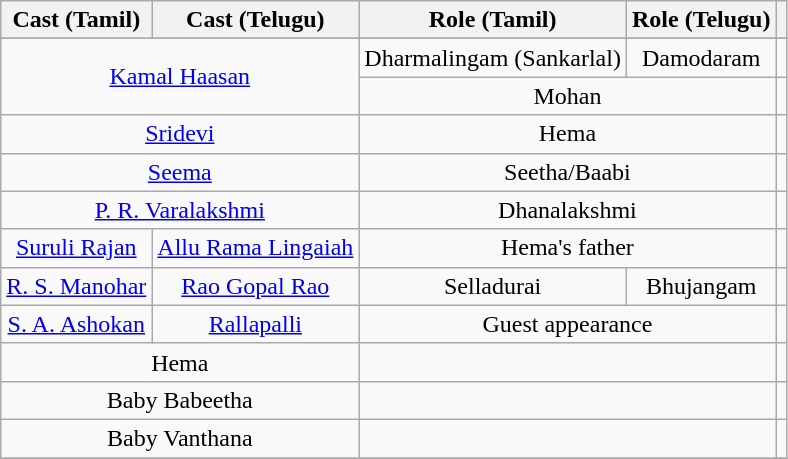<table class="wikitable">
<tr>
<th>Cast (Tamil)</th>
<th>Cast (Telugu)</th>
<th>Role (Tamil)</th>
<th>Role (Telugu)</th>
<th scope="col" class="unsortable" ></th>
</tr>
<tr>
</tr>
<tr>
<td rowspan="2" colspan="2" style="text-align:center;"><a href='#'>Kamal Haasan</a></td>
<td style="text-align:center;">Dharmalingam (Sankarlal)</td>
<td style="text-align:center;">Damodaram</td>
<td></td>
</tr>
<tr>
<td colspan="2" style="text-align:center;">Mohan</td>
</tr>
<tr>
<td colspan="2" style="text-align:center;"><a href='#'>Sridevi</a></td>
<td colspan="2" style="text-align:center;">Hema</td>
<td></td>
</tr>
<tr>
<td colspan="2" style="text-align:center;"><a href='#'>Seema</a></td>
<td colspan="2"  style="text-align:center;">Seetha/Baabi</td>
<td></td>
</tr>
<tr>
<td colspan="2" style="text-align:center;"><a href='#'>P. R. Varalakshmi</a></td>
<td colspan="2"  style="text-align:center;">Dhanalakshmi</td>
<td></td>
</tr>
<tr>
<td style="text-align:center;"><a href='#'>Suruli Rajan</a></td>
<td style="text-align:center;"><a href='#'>Allu Rama Lingaiah</a></td>
<td colspan="2" style="text-align:center;">Hema's father</td>
<td></td>
</tr>
<tr>
<td style="text-align:center;"><a href='#'>R. S. Manohar</a></td>
<td style="text-align:center;"><a href='#'>Rao Gopal Rao</a></td>
<td style="text-align:center;">Selladurai</td>
<td style="text-align:center;">Bhujangam</td>
<td></td>
</tr>
<tr>
<td style="text-align:center;"><a href='#'>S. A. Ashokan</a></td>
<td style="text-align:center;"><a href='#'>Rallapalli</a></td>
<td colspan="2" style="text-align:center;">Guest appearance</td>
<td></td>
</tr>
<tr>
<td colspan="2" style="text-align:center;">Hema</td>
<td colspan="2"  style="text-align:center;"></td>
<td></td>
</tr>
<tr>
<td colspan="2" style="text-align:center;">Baby Babeetha</td>
<td colspan="2" style="text-align:center;"></td>
<td></td>
</tr>
<tr>
<td colspan="2" style="text-align:center;">Baby Vanthana</td>
<td colspan="2"  style="text-align:center;"></td>
<td></td>
</tr>
<tr>
</tr>
</table>
